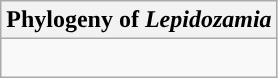<table class="wikitable">
<tr>
<th colspan=1>Phylogeny of <em>Lepidozamia</em></th>
</tr>
<tr>
<td style="vertical-align:top"><br></td>
</tr>
</table>
